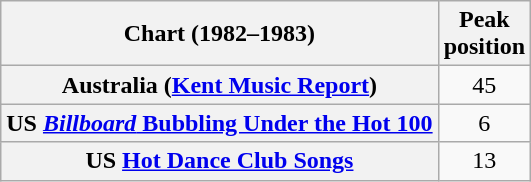<table class="wikitable sortable plainrowheaders">
<tr>
<th scope="col">Chart (1982–1983)</th>
<th scope="col">Peak<br>position</th>
</tr>
<tr>
<th scope="row">Australia (<a href='#'>Kent Music Report</a>)</th>
<td align="center">45</td>
</tr>
<tr>
<th scope="row">US <a href='#'><em>Billboard</em> Bubbling Under the Hot 100</a></th>
<td align="center">6</td>
</tr>
<tr>
<th scope="row">US <a href='#'>Hot Dance Club Songs</a></th>
<td align="center">13</td>
</tr>
</table>
